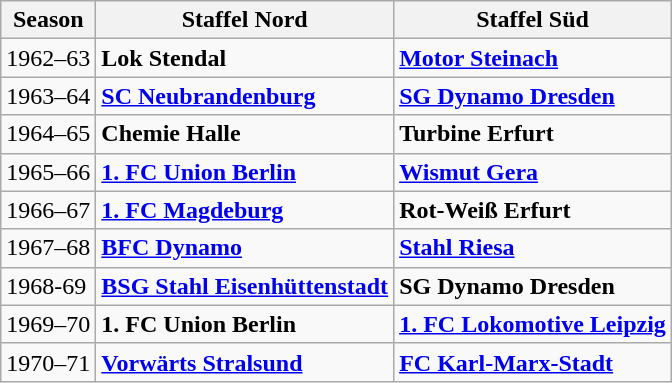<table class="wikitable">
<tr>
<th>Season</th>
<th>Staffel Nord</th>
<th>Staffel Süd</th>
</tr>
<tr>
<td>1962–63</td>
<td><strong>Lok Stendal</strong></td>
<td><strong><a href='#'>Motor Steinach</a></strong></td>
</tr>
<tr>
<td>1963–64</td>
<td><strong><a href='#'>SC Neubrandenburg</a></strong></td>
<td><strong><a href='#'>SG Dynamo Dresden</a></strong></td>
</tr>
<tr>
<td>1964–65</td>
<td><strong>Chemie Halle</strong></td>
<td><strong>Turbine Erfurt</strong></td>
</tr>
<tr>
<td>1965–66</td>
<td><strong><a href='#'>1. FC Union Berlin</a></strong></td>
<td><strong><a href='#'>Wismut Gera</a></strong></td>
</tr>
<tr>
<td>1966–67</td>
<td><strong><a href='#'>1. FC Magdeburg</a></strong></td>
<td><strong>Rot-Weiß Erfurt</strong></td>
</tr>
<tr>
<td>1967–68</td>
<td><strong><a href='#'>BFC Dynamo</a></strong></td>
<td><strong><a href='#'>Stahl Riesa</a></strong></td>
</tr>
<tr>
<td>1968-69</td>
<td><strong><a href='#'>BSG Stahl Eisenhüttenstadt</a></strong></td>
<td><strong>SG Dynamo Dresden</strong></td>
</tr>
<tr>
<td>1969–70</td>
<td><strong>1. FC Union Berlin</strong></td>
<td><strong><a href='#'>1. FC Lokomotive Leipzig</a></strong></td>
</tr>
<tr>
<td>1970–71</td>
<td><strong><a href='#'>Vorwärts Stralsund</a></strong></td>
<td><strong><a href='#'>FC Karl-Marx-Stadt</a> </strong></td>
</tr>
</table>
